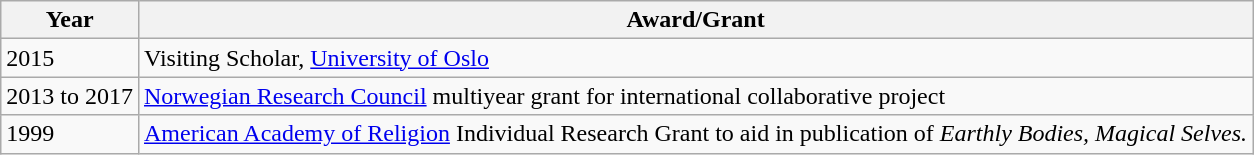<table class="wikitable">
<tr>
<th>Year</th>
<th>Award/Grant</th>
</tr>
<tr>
<td>2015</td>
<td>Visiting Scholar, <a href='#'>University of Oslo</a></td>
</tr>
<tr>
<td>2013 to 2017</td>
<td><a href='#'>Norwegian Research Council</a> multiyear grant for international collaborative project</td>
</tr>
<tr>
<td>1999</td>
<td><a href='#'>American Academy of Religion</a> Individual Research Grant to aid in publication of <em>Earthly Bodies, Magical Selves.</em></td>
</tr>
</table>
